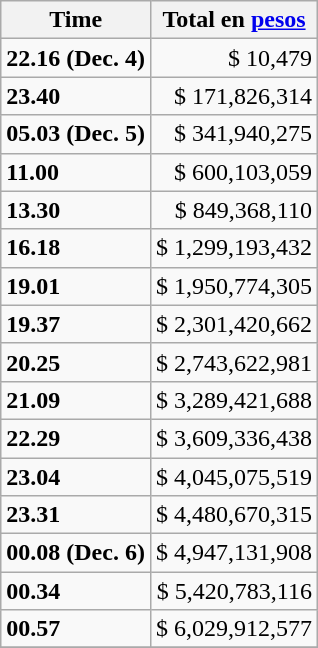<table class="wikitable">
<tr>
<th>Time</th>
<th>Total en <a href='#'>pesos</a></th>
</tr>
<tr align=right>
<td align=left><strong>22.16 (Dec. 4)</strong></td>
<td>$ 10,479</td>
</tr>
<tr align=right>
<td align=left><strong>23.40</strong></td>
<td>$ 171,826,314</td>
</tr>
<tr align=right>
<td align=left><strong>05.03 (Dec. 5)</strong></td>
<td>$ 341,940,275</td>
</tr>
<tr align=right>
<td align=left><strong>11.00</strong></td>
<td>$ 600,103,059</td>
</tr>
<tr align=right>
<td align=left><strong>13.30</strong></td>
<td>$ 849,368,110</td>
</tr>
<tr align=right>
<td align=left><strong>16.18</strong></td>
<td>$ 1,299,193,432</td>
</tr>
<tr align=right>
<td align=left><strong>19.01</strong></td>
<td>$ 1,950,774,305</td>
</tr>
<tr align=right>
<td align=left><strong>19.37</strong></td>
<td>$ 2,301,420,662</td>
</tr>
<tr align=right>
<td align=left><strong>20.25</strong></td>
<td>$ 2,743,622,981</td>
</tr>
<tr align=right>
<td align=left><strong>21.09</strong></td>
<td>$ 3,289,421,688</td>
</tr>
<tr align=right>
<td align=left><strong>22.29</strong></td>
<td>$ 3,609,336,438</td>
</tr>
<tr align=right>
<td align=left><strong>23.04</strong></td>
<td>$ 4,045,075,519</td>
</tr>
<tr align=right>
<td align=left><strong>23.31</strong></td>
<td>$ 4,480,670,315</td>
</tr>
<tr align=right>
<td align=left><strong>00.08 (Dec. 6)</strong></td>
<td>$ 4,947,131,908</td>
</tr>
<tr align=right>
<td align=left><strong>00.34</strong></td>
<td>$ 5,420,783,116</td>
</tr>
<tr align=right>
<td align=left><strong>00.57</strong></td>
<td>$ 6,029,912,577</td>
</tr>
<tr>
</tr>
</table>
